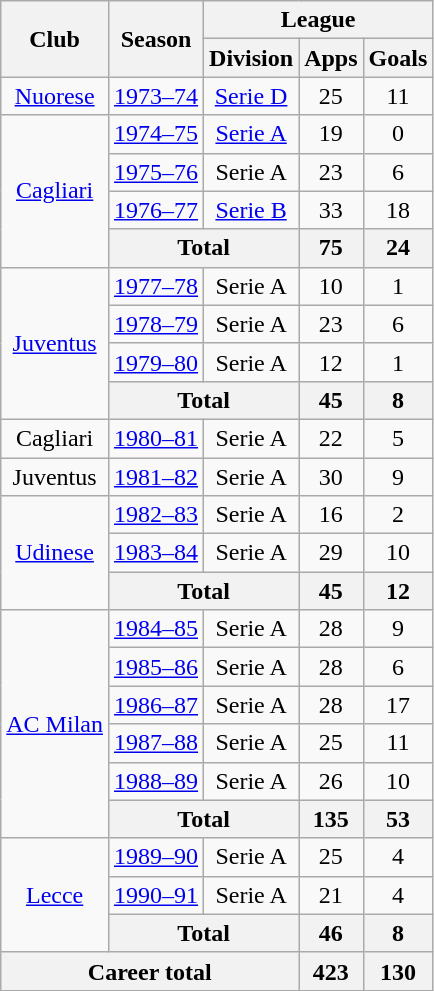<table class="wikitable" style="text-align:center">
<tr>
<th rowspan="2">Club</th>
<th rowspan="2">Season</th>
<th colspan="3">League</th>
</tr>
<tr>
<th>Division</th>
<th>Apps</th>
<th>Goals</th>
</tr>
<tr>
<td><a href='#'>Nuorese</a></td>
<td><a href='#'>1973–74</a></td>
<td><a href='#'>Serie D</a></td>
<td>25</td>
<td>11</td>
</tr>
<tr>
<td rowspan="4"><a href='#'>Cagliari</a></td>
<td><a href='#'>1974–75</a></td>
<td><a href='#'>Serie A</a></td>
<td>19</td>
<td>0</td>
</tr>
<tr>
<td><a href='#'>1975–76</a></td>
<td>Serie A</td>
<td>23</td>
<td>6</td>
</tr>
<tr>
<td><a href='#'>1976–77</a></td>
<td><a href='#'>Serie B</a></td>
<td>33</td>
<td>18</td>
</tr>
<tr>
<th colspan="2">Total</th>
<th>75</th>
<th>24</th>
</tr>
<tr>
<td rowspan="4"><a href='#'>Juventus</a></td>
<td><a href='#'>1977–78</a></td>
<td>Serie A</td>
<td>10</td>
<td>1</td>
</tr>
<tr>
<td><a href='#'>1978–79</a></td>
<td>Serie A</td>
<td>23</td>
<td>6</td>
</tr>
<tr>
<td><a href='#'>1979–80</a></td>
<td>Serie A</td>
<td>12</td>
<td>1</td>
</tr>
<tr>
<th colspan="2">Total</th>
<th>45</th>
<th>8</th>
</tr>
<tr>
<td>Cagliari</td>
<td><a href='#'>1980–81</a></td>
<td>Serie A</td>
<td>22</td>
<td>5</td>
</tr>
<tr>
<td>Juventus</td>
<td><a href='#'>1981–82</a></td>
<td>Serie A</td>
<td>30</td>
<td>9</td>
</tr>
<tr>
<td rowspan="3"><a href='#'>Udinese</a></td>
<td><a href='#'>1982–83</a></td>
<td>Serie A</td>
<td>16</td>
<td>2</td>
</tr>
<tr>
<td><a href='#'>1983–84</a></td>
<td>Serie A</td>
<td>29</td>
<td>10</td>
</tr>
<tr>
<th colspan="2">Total</th>
<th>45</th>
<th>12</th>
</tr>
<tr>
<td rowspan="6"><a href='#'>AC Milan</a></td>
<td><a href='#'>1984–85</a></td>
<td>Serie A</td>
<td>28</td>
<td>9</td>
</tr>
<tr>
<td><a href='#'>1985–86</a></td>
<td>Serie A</td>
<td>28</td>
<td>6</td>
</tr>
<tr>
<td><a href='#'>1986–87</a></td>
<td>Serie A</td>
<td>28</td>
<td>17</td>
</tr>
<tr>
<td><a href='#'>1987–88</a></td>
<td>Serie A</td>
<td>25</td>
<td>11</td>
</tr>
<tr>
<td><a href='#'>1988–89</a></td>
<td>Serie A</td>
<td>26</td>
<td>10</td>
</tr>
<tr>
<th colspan="2">Total</th>
<th>135</th>
<th>53</th>
</tr>
<tr>
<td rowspan="3"><a href='#'>Lecce</a></td>
<td><a href='#'>1989–90</a></td>
<td>Serie A</td>
<td>25</td>
<td>4</td>
</tr>
<tr>
<td><a href='#'>1990–91</a></td>
<td>Serie A</td>
<td>21</td>
<td>4</td>
</tr>
<tr>
<th colspan="2">Total</th>
<th>46</th>
<th>8</th>
</tr>
<tr>
<th colspan="3">Career total</th>
<th>423</th>
<th>130</th>
</tr>
</table>
